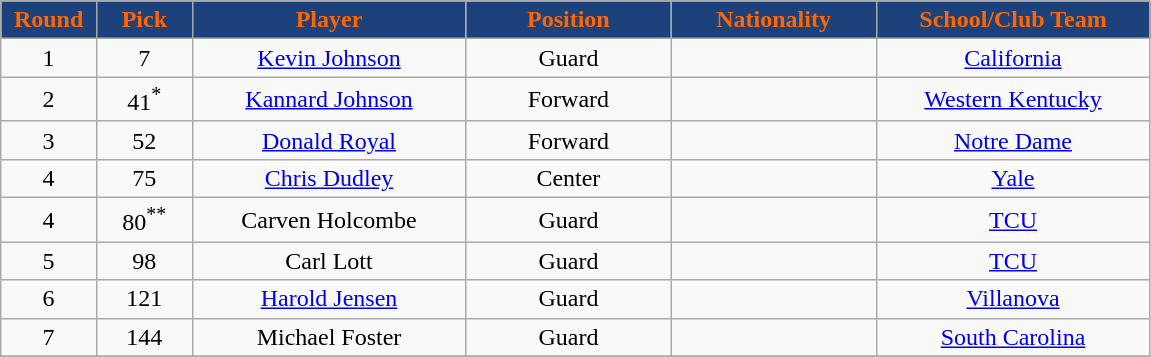<table class="wikitable sortable sortable">
<tr>
<th style="background:#1d427b; color:#f60; width:7%;">Round</th>
<th style="background:#1d427b; color:#f60; width:7%;">Pick</th>
<th style="background:#1d427b; color:#f60; width:20%;">Player</th>
<th style="background:#1d427b; color:#f60; width:15%;">Position</th>
<th style="background:#1d427b; color:#f60; width:15%;">Nationality</th>
<th style="background:#1d427b; color:#f60; width:20%;">School/Club Team</th>
</tr>
<tr align="center">
<td>1</td>
<td>7</td>
<td><a href='#'>Kevin Johnson</a></td>
<td>Guard</td>
<td></td>
<td><a href='#'>California</a></td>
</tr>
<tr align="center">
<td>2</td>
<td>41<sup>*</sup></td>
<td><a href='#'>Kannard Johnson</a></td>
<td>Forward</td>
<td></td>
<td><a href='#'>Western Kentucky</a></td>
</tr>
<tr align="center">
<td>3</td>
<td>52</td>
<td><a href='#'>Donald Royal</a></td>
<td>Forward</td>
<td></td>
<td><a href='#'>Notre Dame</a></td>
</tr>
<tr align="center">
<td>4</td>
<td>75</td>
<td><a href='#'>Chris Dudley</a></td>
<td>Center</td>
<td></td>
<td><a href='#'>Yale</a></td>
</tr>
<tr align="center">
<td>4</td>
<td>80<sup>**</sup></td>
<td>Carven Holcombe</td>
<td>Guard</td>
<td></td>
<td><a href='#'>TCU</a></td>
</tr>
<tr align="center">
<td>5</td>
<td>98</td>
<td>Carl Lott</td>
<td>Guard</td>
<td></td>
<td><a href='#'>TCU</a></td>
</tr>
<tr align="center">
<td>6</td>
<td>121</td>
<td><a href='#'>Harold Jensen</a></td>
<td>Guard</td>
<td></td>
<td><a href='#'>Villanova</a></td>
</tr>
<tr align="center">
<td>7</td>
<td>144</td>
<td Michael Foster (basketball)>Michael Foster</td>
<td>Guard</td>
<td></td>
<td><a href='#'>South Carolina</a></td>
</tr>
<tr align="center">
</tr>
</table>
